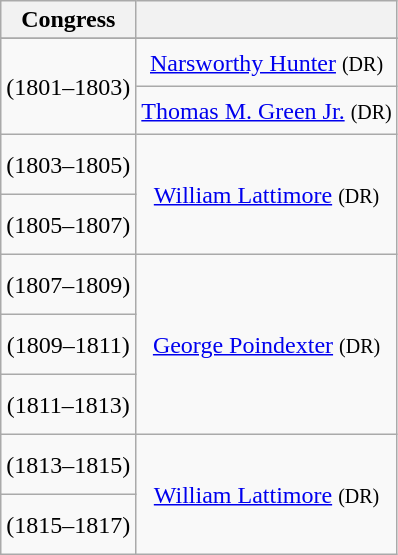<table class=wikitable style=text-align:center>
<tr>
<th>Congress</th>
<th></th>
</tr>
<tr>
</tr>
<tr style="height:2em">
<td rowspan=2><strong></strong> (1801–1803)</td>
<td><a href='#'>Narsworthy Hunter</a> <small>(DR)</small></td>
</tr>
<tr style="height:2em">
<td><a href='#'>Thomas M. Green Jr.</a> <small>(DR)</small></td>
</tr>
<tr style="height:2.5em">
<td><strong></strong> (1803–1805)</td>
<td rowspan=2 ><a href='#'>William Lattimore</a> <small>(DR)</small></td>
</tr>
<tr style="height:2.5em">
<td><strong></strong> (1805–1807)</td>
</tr>
<tr style="height:2.5em">
<td><strong></strong> (1807–1809)</td>
<td rowspan=3 ><a href='#'>George Poindexter</a> <small>(DR)</small></td>
</tr>
<tr style="height:2.5em">
<td><strong></strong> (1809–1811)</td>
</tr>
<tr style="height:2.5em">
<td><strong></strong> (1811–1813)</td>
</tr>
<tr style="height:2.5em">
<td><strong></strong> (1813–1815)</td>
<td rowspan=2 ><a href='#'>William Lattimore</a> <small>(DR)</small></td>
</tr>
<tr style="height:2.5em">
<td><strong></strong> (1815–1817)</td>
</tr>
</table>
